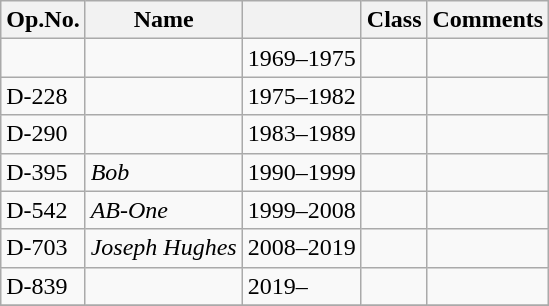<table class="wikitable">
<tr>
<th>Op.No.</th>
<th>Name</th>
<th></th>
<th>Class</th>
<th>Comments</th>
</tr>
<tr>
<td></td>
<td></td>
<td>1969–1975</td>
<td></td>
<td></td>
</tr>
<tr>
<td>D-228</td>
<td></td>
<td>1975–1982</td>
<td></td>
<td></td>
</tr>
<tr>
<td>D-290</td>
<td></td>
<td>1983–1989</td>
<td></td>
<td></td>
</tr>
<tr>
<td>D-395</td>
<td><em>Bob</em></td>
<td>1990–1999</td>
<td></td>
<td></td>
</tr>
<tr>
<td>D-542</td>
<td><em>AB-One</em></td>
<td>1999–2008</td>
<td></td>
<td></td>
</tr>
<tr>
<td>D-703</td>
<td><em>Joseph Hughes</em></td>
<td>2008–2019</td>
<td></td>
<td></td>
</tr>
<tr>
<td>D-839</td>
<td></td>
<td>2019–</td>
<td></td>
<td></td>
</tr>
<tr>
</tr>
</table>
